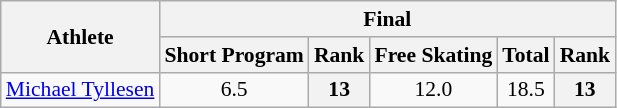<table class="wikitable" style="font-size:90%">
<tr>
<th rowspan="2">Athlete</th>
<th colspan="9">Final</th>
</tr>
<tr>
<th>Short Program</th>
<th>Rank</th>
<th>Free Skating</th>
<th>Total</th>
<th>Rank</th>
</tr>
<tr>
<td><a href='#'>Michael Tyllesen</a></td>
<td align="center">6.5</td>
<th align="center">13</th>
<td align="center">12.0</td>
<td align="center">18.5</td>
<th align="center">13</th>
</tr>
</table>
